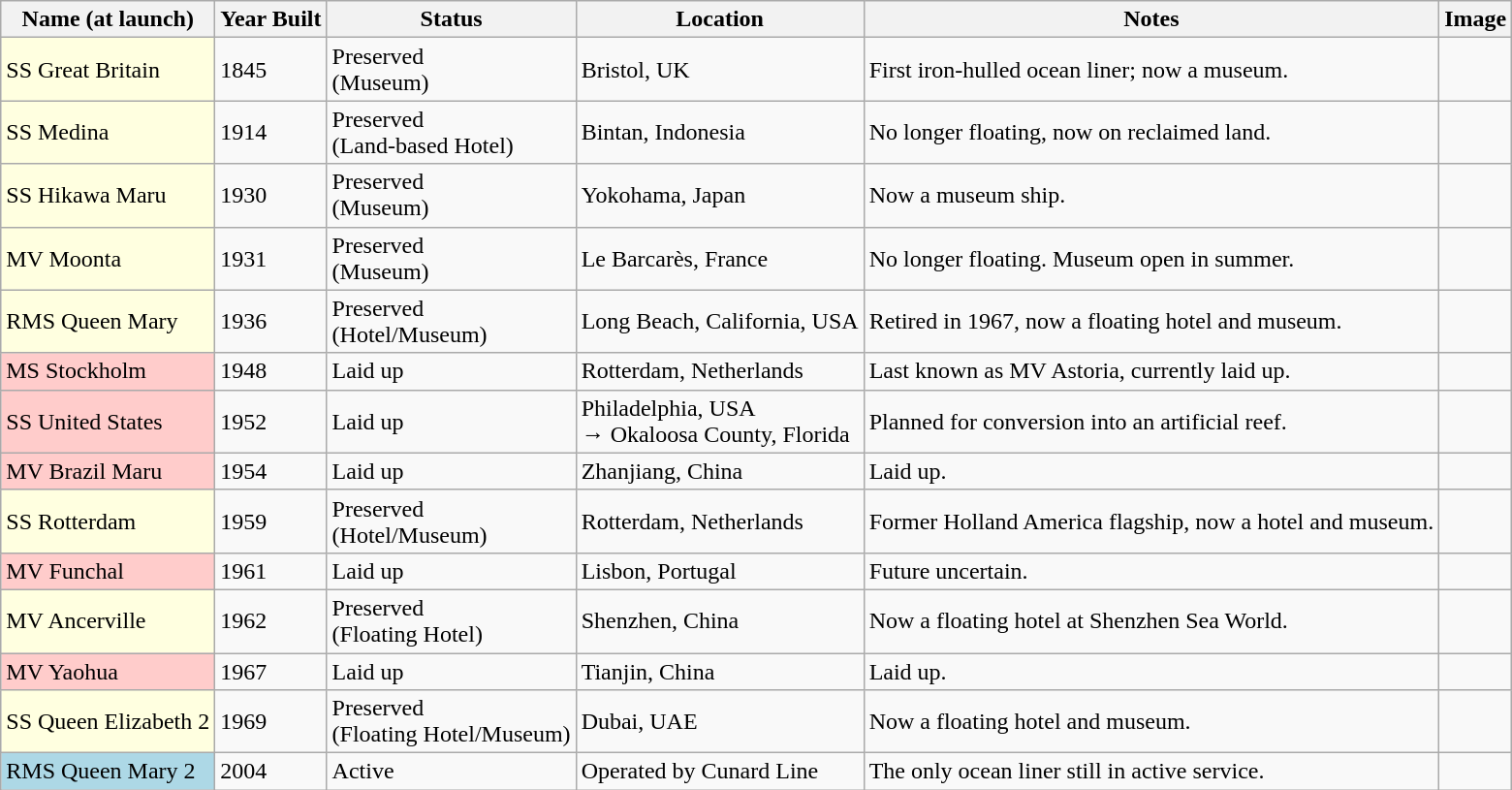<table class="wikitable sortable">
<tr>
<th>Name (at launch)</th>
<th>Year Built</th>
<th>Status</th>
<th>Location</th>
<th class=unsortable>Notes</th>
<th class=unsortable>Image</th>
</tr>
<tr>
<td style="background-color:#FFFFE0">SS Great Britain</td>
<td>1845</td>
<td>Preserved<br>(Museum)</td>
<td>Bristol, UK</td>
<td>First iron-hulled ocean liner; now a museum.</td>
<td></td>
</tr>
<tr>
<td style="background-color:#FFFFE0">SS Medina</td>
<td>1914</td>
<td>Preserved<br>(Land-based Hotel)</td>
<td>Bintan, Indonesia</td>
<td>No longer floating, now on reclaimed land.</td>
<td><br></td>
</tr>
<tr>
<td style="background-color:#FFFFE0">SS Hikawa Maru</td>
<td>1930</td>
<td>Preserved<br>(Museum)</td>
<td>Yokohama, Japan</td>
<td>Now a museum ship.</td>
<td></td>
</tr>
<tr>
<td style="background-color:#FFFFE0">MV Moonta</td>
<td>1931</td>
<td>Preserved<br>(Museum)</td>
<td>Le Barcarès, France</td>
<td>No longer floating. Museum open in summer.</td>
<td></td>
</tr>
<tr>
<td style="background-color:#FFFFE0">RMS Queen Mary</td>
<td>1936</td>
<td>Preserved<br>(Hotel/Museum)</td>
<td>Long Beach, California, USA</td>
<td>Retired in 1967, now a floating hotel and museum.</td>
<td></td>
</tr>
<tr>
<td style="background-color:#FFCCCB">MS Stockholm</td>
<td>1948</td>
<td>Laid up</td>
<td>Rotterdam, Netherlands</td>
<td>Last known as MV Astoria, currently laid up.</td>
<td></td>
</tr>
<tr>
<td style="background-color:#FFCCCB">SS United States</td>
<td>1952</td>
<td>Laid up</td>
<td>Philadelphia, USA<br>→ Okaloosa County, Florida</td>
<td>Planned for conversion into an artificial reef.</td>
<td></td>
</tr>
<tr>
<td style="background-color:#FFCCCB">MV Brazil Maru</td>
<td>1954</td>
<td>Laid up</td>
<td>Zhanjiang, China</td>
<td>Laid up.</td>
<td></td>
</tr>
<tr>
<td style="background-color:#FFFFE0">SS Rotterdam</td>
<td>1959</td>
<td>Preserved<br>(Hotel/Museum)</td>
<td>Rotterdam, Netherlands</td>
<td>Former Holland America flagship, now a hotel and museum.</td>
<td></td>
</tr>
<tr>
<td style="background-color:#FFCCCB">MV Funchal</td>
<td>1961</td>
<td>Laid up</td>
<td>Lisbon, Portugal</td>
<td>Future uncertain.</td>
<td></td>
</tr>
<tr>
<td style="background-color:#FFFFE0">MV Ancerville</td>
<td>1962</td>
<td>Preserved<br>(Floating Hotel)</td>
<td>Shenzhen, China</td>
<td>Now a floating hotel at Shenzhen Sea World.</td>
<td></td>
</tr>
<tr>
<td style="background-color:#FFCCCB">MV Yaohua</td>
<td>1967</td>
<td>Laid up</td>
<td>Tianjin, China</td>
<td>Laid up.</td>
<td></td>
</tr>
<tr>
<td style="background-color:#FFFFE0">SS Queen Elizabeth 2</td>
<td>1969</td>
<td>Preserved<br>(Floating Hotel/Museum)</td>
<td>Dubai, UAE</td>
<td>Now a floating hotel and museum.</td>
<td></td>
</tr>
<tr>
<td style="background-color:#ADD8E6">RMS Queen Mary 2</td>
<td>2004</td>
<td>Active</td>
<td>Operated by Cunard Line</td>
<td>The only ocean liner still in active service.</td>
<td></td>
</tr>
</table>
